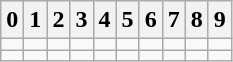<table class="wikitable" style="text-align: center;">
<tr>
<th>0</th>
<th>1</th>
<th>2</th>
<th>3</th>
<th>4</th>
<th>5</th>
<th>6</th>
<th>7</th>
<th>8</th>
<th>9</th>
</tr>
<tr>
<td></td>
<td></td>
<td></td>
<td></td>
<td></td>
<td></td>
<td></td>
<td></td>
<td></td>
<td></td>
</tr>
<tr>
<td></td>
<td></td>
<td></td>
<td></td>
<td></td>
<td></td>
<td></td>
<td></td>
<td></td>
<td></td>
</tr>
</table>
